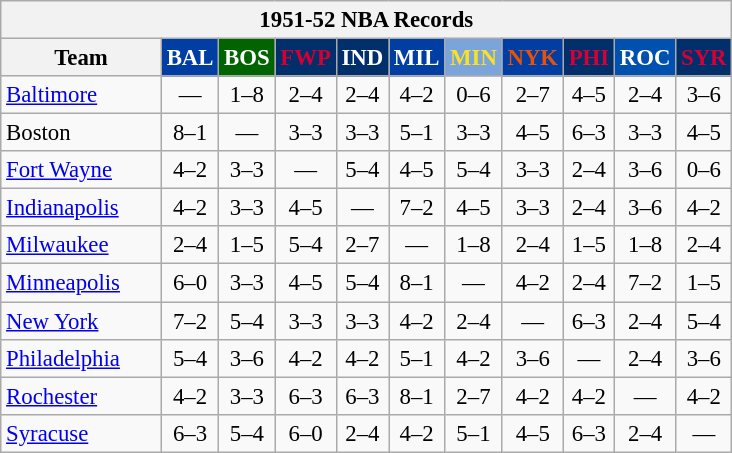<table class="wikitable" style="font-size:95%; text-align:center;">
<tr>
<th colspan=11>1951-52 NBA Records</th>
</tr>
<tr>
<th width=100>Team</th>
<th style="background:#003EA4;color:#FFFFFF;width=35">BAL</th>
<th style="background:#006400;color:#FFFFFF;width=35">BOS</th>
<th style="background:#012F6B;color:#D40032;width=35">FWP</th>
<th style="background:#012F6B;color:#FFFFFF;width=35">IND</th>
<th style="background:#003EA4;color:#FFFFFF;width=35">MIL</th>
<th style="background:#7BA4DB;color:#FBE122;width=35">MIN</th>
<th style="background:#003EA4;color:#E85109;width=35">NYK</th>
<th style="background:#012F6B;color:#D50033;width=35">PHI</th>
<th style="background:#0050B0;color:#FFFFFF;width=35">ROC</th>
<th style="background:#012F6B;color:#D50033;width=35">SYR</th>
</tr>
<tr>
<td style="text-align:left;"><a href='#'>Baltimore</a></td>
<td>—</td>
<td>1–8</td>
<td>2–4</td>
<td>2–4</td>
<td>4–2</td>
<td>0–6</td>
<td>2–7</td>
<td>4–5</td>
<td>2–4</td>
<td>3–6</td>
</tr>
<tr>
<td style="text-align:left;">Boston</td>
<td>8–1</td>
<td>—</td>
<td>3–3</td>
<td>3–3</td>
<td>5–1</td>
<td>3–3</td>
<td>4–5</td>
<td>6–3</td>
<td>3–3</td>
<td>4–5</td>
</tr>
<tr>
<td style="text-align:left;"><a href='#'>Fort Wayne</a></td>
<td>4–2</td>
<td>3–3</td>
<td>—</td>
<td>5–4</td>
<td>4–5</td>
<td>5–4</td>
<td>3–3</td>
<td>2–4</td>
<td>3–6</td>
<td>0–6</td>
</tr>
<tr>
<td style="text-align:left;"><a href='#'>Indianapolis</a></td>
<td>4–2</td>
<td>3–3</td>
<td>4–5</td>
<td>—</td>
<td>7–2</td>
<td>4–5</td>
<td>3–3</td>
<td>2–4</td>
<td>3–6</td>
<td>4–2</td>
</tr>
<tr>
<td style="text-align:left;"><a href='#'>Milwaukee</a></td>
<td>2–4</td>
<td>1–5</td>
<td>5–4</td>
<td>2–7</td>
<td>—</td>
<td>1–8</td>
<td>2–4</td>
<td>1–5</td>
<td>1–8</td>
<td>2–4</td>
</tr>
<tr>
<td style="text-align:left;"><a href='#'>Minneapolis</a></td>
<td>6–0</td>
<td>3–3</td>
<td>4–5</td>
<td>5–4</td>
<td>8–1</td>
<td>—</td>
<td>4–2</td>
<td>2–4</td>
<td>7–2</td>
<td>1–5</td>
</tr>
<tr>
<td style="text-align:left;"><a href='#'>New York</a></td>
<td>7–2</td>
<td>5–4</td>
<td>3–3</td>
<td>3–3</td>
<td>4–2</td>
<td>2–4</td>
<td>—</td>
<td>6–3</td>
<td>2–4</td>
<td>5–4</td>
</tr>
<tr>
<td style="text-align:left;"><a href='#'>Philadelphia</a></td>
<td>5–4</td>
<td>3–6</td>
<td>4–2</td>
<td>4–2</td>
<td>5–1</td>
<td>4–2</td>
<td>3–6</td>
<td>—</td>
<td>2–4</td>
<td>3–6</td>
</tr>
<tr>
<td style="text-align:left;"><a href='#'>Rochester</a></td>
<td>4–2</td>
<td>3–3</td>
<td>6–3</td>
<td>6–3</td>
<td>8–1</td>
<td>2–7</td>
<td>4–2</td>
<td>4–2</td>
<td>—</td>
<td>4–2</td>
</tr>
<tr>
<td style="text-align:left;"><a href='#'>Syracuse</a></td>
<td>6–3</td>
<td>5–4</td>
<td>6–0</td>
<td>2–4</td>
<td>4–2</td>
<td>5–1</td>
<td>4–5</td>
<td>6–3</td>
<td>2–4</td>
<td>—</td>
</tr>
</table>
